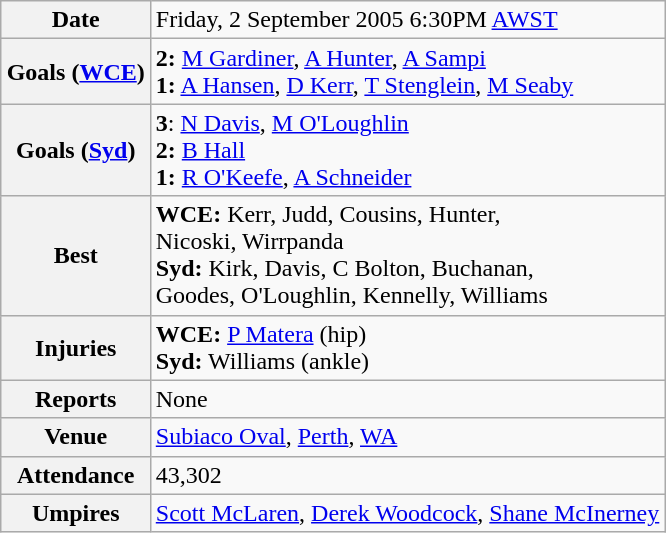<table class="wikitable" style="margin:1em auto;">
<tr>
<th>Date</th>
<td>Friday, 2 September 2005 6:30PM <a href='#'>AWST</a></td>
</tr>
<tr>
<th>Goals (<a href='#'>WCE</a>)</th>
<td><strong>2:</strong> <a href='#'>M Gardiner</a>, <a href='#'>A Hunter</a>, <a href='#'>A Sampi</a><br><strong>1:</strong> <a href='#'>A Hansen</a>, <a href='#'>D Kerr</a>, <a href='#'>T Stenglein</a>, <a href='#'>M Seaby</a></td>
</tr>
<tr>
<th>Goals (<a href='#'>Syd</a>)</th>
<td><strong>3</strong>: <a href='#'>N Davis</a>, <a href='#'>M O'Loughlin</a><br><strong>2:</strong> <a href='#'>B Hall</a><br><strong>1:</strong> <a href='#'>R O'Keefe</a>, <a href='#'>A Schneider</a></td>
</tr>
<tr>
<th>Best</th>
<td><strong>WCE:</strong> Kerr, Judd, Cousins, Hunter,<br>Nicoski, Wirrpanda<br><strong>Syd:</strong> Kirk, Davis, C Bolton, Buchanan,<br>Goodes, O'Loughlin, Kennelly, Williams</td>
</tr>
<tr>
<th>Injuries</th>
<td><strong>WCE:</strong> <a href='#'>P Matera</a> (hip)<br><strong>Syd:</strong> Williams (ankle)</td>
</tr>
<tr>
<th>Reports</th>
<td>None</td>
</tr>
<tr>
<th>Venue</th>
<td><a href='#'>Subiaco Oval</a>, <a href='#'>Perth</a>, <a href='#'>WA</a></td>
</tr>
<tr>
<th>Attendance</th>
<td>43,302</td>
</tr>
<tr>
<th>Umpires</th>
<td><a href='#'>Scott McLaren</a>, <a href='#'>Derek Woodcock</a>, <a href='#'>Shane McInerney</a></td>
</tr>
</table>
